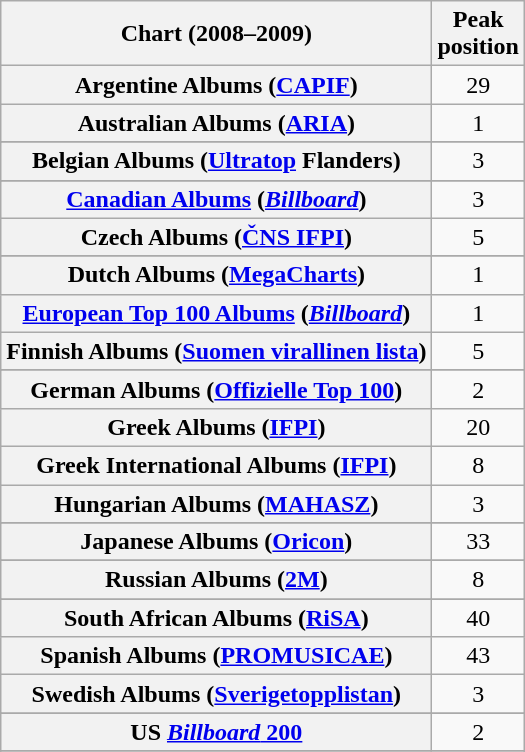<table class="wikitable sortable plainrowheaders">
<tr>
<th scope="col">Chart (2008–2009)</th>
<th scope="col">Peak<br>position</th>
</tr>
<tr>
<th scope="row">Argentine Albums (<a href='#'>CAPIF</a>)</th>
<td style="text-align:center;">29</td>
</tr>
<tr>
<th scope="row">Australian Albums (<a href='#'>ARIA</a>)</th>
<td style="text-align:center;">1</td>
</tr>
<tr>
</tr>
<tr>
<th scope="row">Belgian Albums (<a href='#'>Ultratop</a> Flanders)</th>
<td style="text-align:center;">3</td>
</tr>
<tr>
</tr>
<tr>
<th scope="row"><a href='#'>Canadian Albums</a> (<em><a href='#'>Billboard</a></em>)</th>
<td style="text-align:center;">3</td>
</tr>
<tr>
<th scope="row">Czech Albums (<a href='#'>ČNS IFPI</a>)</th>
<td style="text-align:center;">5</td>
</tr>
<tr>
</tr>
<tr>
<th scope="row">Dutch Albums (<a href='#'>MegaCharts</a>)</th>
<td style="text-align:center;">1</td>
</tr>
<tr>
<th scope="row"><a href='#'>European Top 100 Albums</a> (<em><a href='#'>Billboard</a></em>)</th>
<td style="text-align:center;">1</td>
</tr>
<tr>
<th scope="row">Finnish Albums (<a href='#'>Suomen virallinen lista</a>)</th>
<td style="text-align:center;">5</td>
</tr>
<tr>
</tr>
<tr>
<th scope="row">German Albums (<a href='#'>Offizielle Top 100</a>)</th>
<td style="text-align:center;">2</td>
</tr>
<tr>
<th scope="row">Greek Albums (<a href='#'>IFPI</a>)</th>
<td style="text-align:center;">20</td>
</tr>
<tr>
<th scope="row">Greek International Albums (<a href='#'>IFPI</a>)</th>
<td style="text-align:center;">8</td>
</tr>
<tr>
<th scope="row">Hungarian Albums (<a href='#'>MAHASZ</a>)</th>
<td style="text-align:center;">3</td>
</tr>
<tr>
</tr>
<tr>
</tr>
<tr>
<th scope="row">Japanese Albums (<a href='#'>Oricon</a>)</th>
<td align="center">33</td>
</tr>
<tr>
</tr>
<tr>
</tr>
<tr>
</tr>
<tr>
</tr>
<tr>
<th scope="row">Russian Albums (<a href='#'>2M</a>)</th>
<td style="text-align:center;">8</td>
</tr>
<tr>
</tr>
<tr>
<th scope="row">South African Albums (<a href='#'>RiSA</a>)</th>
<td style="text-align:center;">40</td>
</tr>
<tr>
<th scope="row">Spanish Albums (<a href='#'>PROMUSICAE</a>)</th>
<td style="text-align:center;">43</td>
</tr>
<tr>
<th scope="row">Swedish Albums (<a href='#'>Sverigetopplistan</a>)</th>
<td style="text-align:center;">3</td>
</tr>
<tr>
</tr>
<tr>
</tr>
<tr>
<th scope="row">US <a href='#'><em>Billboard</em> 200</a></th>
<td style="text-align:center;">2</td>
</tr>
<tr>
</tr>
<tr>
</tr>
</table>
